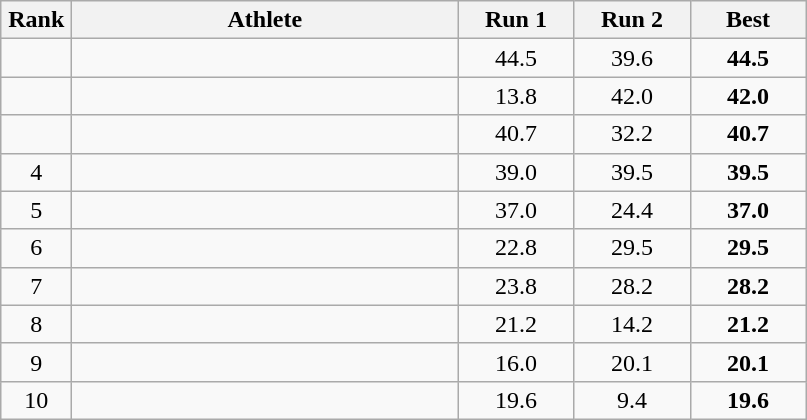<table class=wikitable style="text-align:center">
<tr>
<th width=40>Rank</th>
<th width=250>Athlete</th>
<th width=70>Run 1</th>
<th width=70>Run 2</th>
<th width=70>Best</th>
</tr>
<tr>
<td></td>
<td align=left></td>
<td>44.5</td>
<td>39.6</td>
<td><strong>44.5</strong></td>
</tr>
<tr>
<td></td>
<td align=left></td>
<td>13.8</td>
<td>42.0</td>
<td><strong>42.0</strong></td>
</tr>
<tr>
<td></td>
<td align=left></td>
<td>40.7</td>
<td>32.2</td>
<td><strong>40.7</strong></td>
</tr>
<tr>
<td>4</td>
<td align=left></td>
<td>39.0</td>
<td>39.5</td>
<td><strong>39.5</strong></td>
</tr>
<tr>
<td>5</td>
<td align=left></td>
<td>37.0</td>
<td>24.4</td>
<td><strong>37.0</strong></td>
</tr>
<tr>
<td>6</td>
<td align=left></td>
<td>22.8</td>
<td>29.5</td>
<td><strong>29.5</strong></td>
</tr>
<tr>
<td>7</td>
<td align=left></td>
<td>23.8</td>
<td>28.2</td>
<td><strong>28.2</strong></td>
</tr>
<tr>
<td>8</td>
<td align=left></td>
<td>21.2</td>
<td>14.2</td>
<td><strong>21.2</strong></td>
</tr>
<tr>
<td>9</td>
<td align=left></td>
<td>16.0</td>
<td>20.1</td>
<td><strong>20.1</strong></td>
</tr>
<tr>
<td>10</td>
<td align=left></td>
<td>19.6</td>
<td>9.4</td>
<td><strong>19.6</strong></td>
</tr>
</table>
